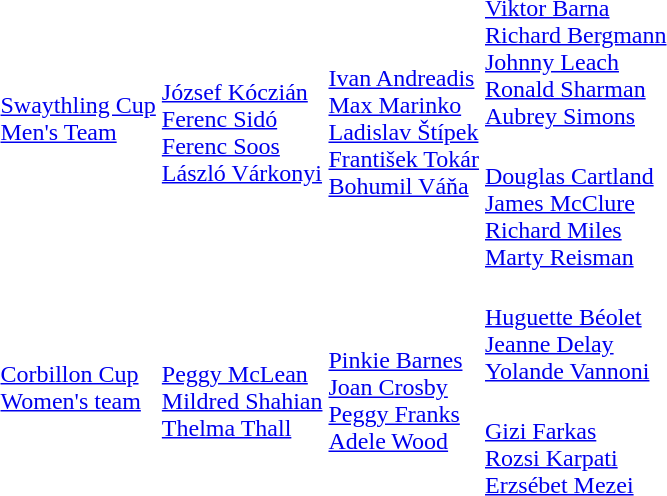<table>
<tr>
<td rowspan=2><a href='#'>Swaythling Cup<br>Men's Team</a></td>
<td rowspan=2><br><a href='#'>József Kóczián</a><br><a href='#'>Ferenc Sidó</a><br><a href='#'>Ferenc Soos</a><br><a href='#'>László Várkonyi</a></td>
<td rowspan=2><br><a href='#'>Ivan Andreadis</a><br><a href='#'>Max Marinko</a><br><a href='#'>Ladislav Štípek</a><br><a href='#'>František Tokár</a><br><a href='#'>Bohumil Váňa</a></td>
<td><br><a href='#'>Viktor Barna</a><br><a href='#'>Richard Bergmann</a><br><a href='#'>Johnny Leach</a><br><a href='#'>Ronald Sharman</a><br><a href='#'>Aubrey Simons</a></td>
</tr>
<tr>
<td><br><a href='#'>Douglas Cartland</a><br><a href='#'>James McClure</a><br><a href='#'>Richard Miles</a><br><a href='#'>Marty Reisman</a></td>
</tr>
<tr>
<td rowspan=2><a href='#'>Corbillon Cup<br>Women's team</a></td>
<td rowspan=2><br><a href='#'>Peggy McLean</a><br><a href='#'>Mildred Shahian</a><br><a href='#'>Thelma Thall</a></td>
<td rowspan=2><br><a href='#'>Pinkie Barnes</a><br><a href='#'>Joan Crosby</a><br><a href='#'>Peggy Franks</a><br><a href='#'>Adele Wood</a></td>
<td><br><a href='#'>Huguette Béolet</a><br><a href='#'>Jeanne Delay</a><br><a href='#'>Yolande Vannoni</a></td>
</tr>
<tr>
<td><br><a href='#'>Gizi Farkas</a><br><a href='#'>Rozsi Karpati</a><br><a href='#'>Erzsébet Mezei</a></td>
</tr>
</table>
